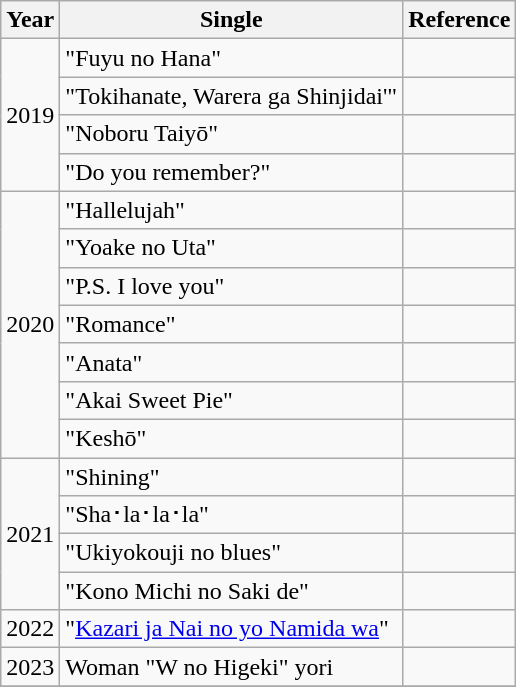<table class="wikitable plainrowheaders" style="text-align:center;">
<tr>
<th scope="col">Year</th>
<th scope="col">Single</th>
<th scope="col">Reference</th>
</tr>
<tr>
<td rowspan="4">2019</td>
<td style="text-align:left;">"Fuyu no Hana"<br></td>
<td></td>
</tr>
<tr>
<td style="text-align:left;">"Tokihanate, Warera ga Shinjidai'"<br></td>
<td></td>
</tr>
<tr>
<td style="text-align:left;">"Noboru Taiyō"<br></td>
<td></td>
</tr>
<tr>
<td style="text-align:left;">"Do you remember?"<br></td>
<td></td>
</tr>
<tr>
<td rowspan="7">2020</td>
<td style="text-align:left;">"Hallelujah"<br></td>
<td></td>
</tr>
<tr>
<td style="text-align:left;">"Yoake no Uta"<br></td>
<td></td>
</tr>
<tr>
<td style="text-align:left;">"P.S. I love you"<br></td>
<td></td>
</tr>
<tr>
<td style="text-align:left;">"Romance"<br></td>
<td></td>
</tr>
<tr>
<td style="text-align:left;">"Anata"<br></td>
<td></td>
</tr>
<tr>
<td style="text-align:left;">"Akai Sweet Pie"<br></td>
<td></td>
</tr>
<tr>
<td style="text-align:left;">"Keshō"<br></td>
<td></td>
</tr>
<tr>
<td rowspan="4">2021</td>
<td style="text-align:left;">"Shining"<br></td>
<td></td>
</tr>
<tr>
<td style="text-align:left;">"Sha･la･la･la"<br></td>
<td></td>
</tr>
<tr>
<td style="text-align:left;">"Ukiyokouji no blues"<br></td>
<td></td>
</tr>
<tr>
<td style="text-align:left;">"Kono Michi no Saki de"<br></td>
<td></td>
</tr>
<tr>
<td rowspan="1">2022</td>
<td style="text-align:left;">"<a href='#'>Kazari ja Nai no yo Namida wa</a>"<br></td>
<td></td>
</tr>
<tr>
<td rowspan="1">2023</td>
<td style="text-align:left;">Woman "W no Higeki" yori<br></td>
<td></td>
</tr>
<tr>
</tr>
</table>
